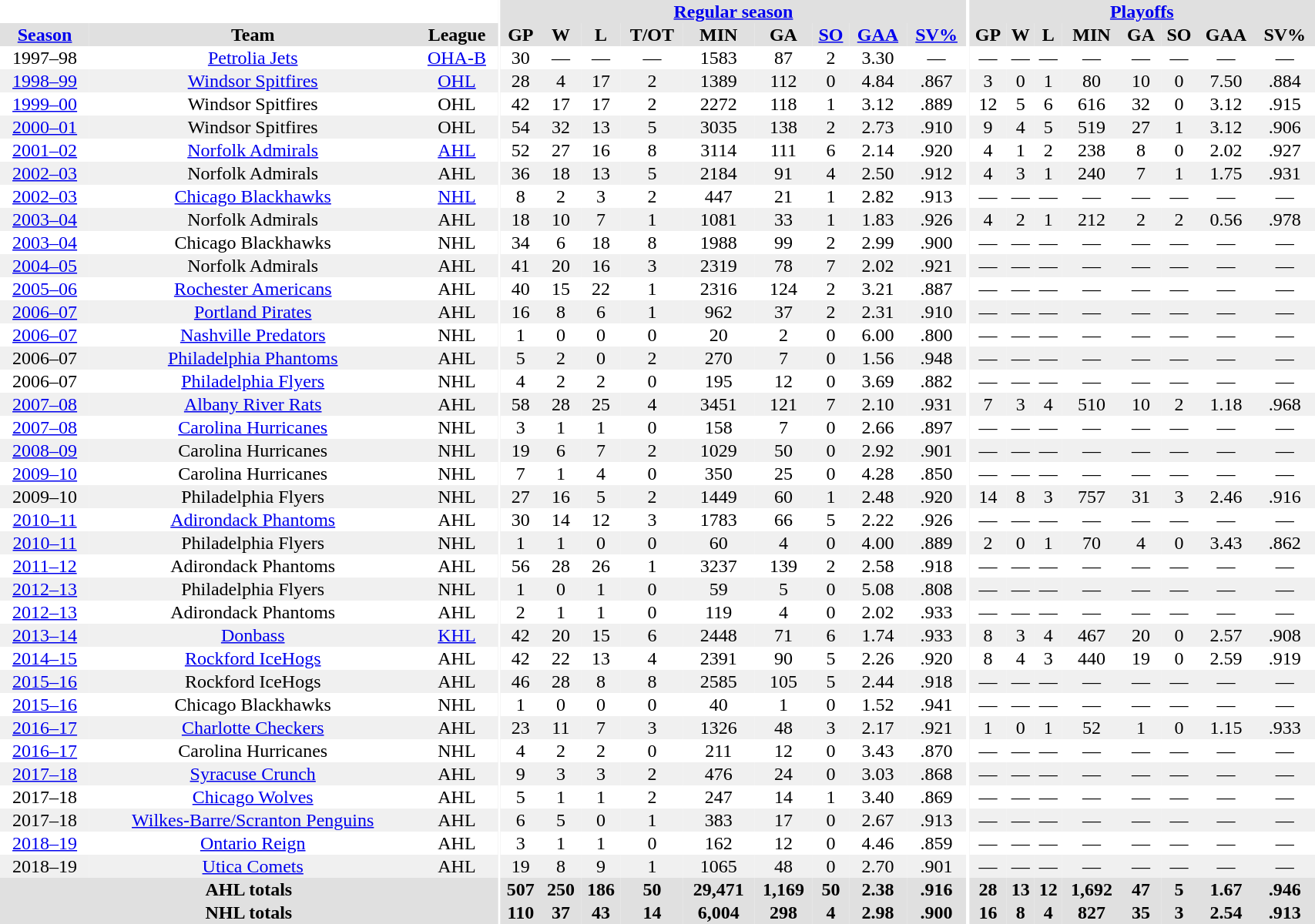<table border="0" cellpadding="1" cellspacing="0" style="text-align:center; width:90%">
<tr ALIGN="centre" bgcolor="#e0e0e0">
<th align="centre" colspan="3" bgcolor="#ffffff"></th>
<th align="centre" rowspan="99" bgcolor="#ffffff"></th>
<th align="centre" colspan="9" bgcolor="#e0e0e0"><a href='#'>Regular season</a></th>
<th align="centre" rowspan="99" bgcolor="#ffffff"></th>
<th align="centre" colspan="8" bgcolor="#e0e0e0"><a href='#'>Playoffs</a></th>
</tr>
<tr ALIGN="centre" bgcolor="#e0e0e0">
<th><a href='#'>Season</a></th>
<th>Team</th>
<th>League</th>
<th>GP</th>
<th>W</th>
<th>L</th>
<th>T/OT</th>
<th>MIN</th>
<th>GA</th>
<th><a href='#'>SO</a></th>
<th><a href='#'>GAA</a></th>
<th><a href='#'>SV%</a></th>
<th>GP</th>
<th>W</th>
<th>L</th>
<th>MIN</th>
<th>GA</th>
<th>SO</th>
<th>GAA</th>
<th>SV%</th>
</tr>
<tr ALIGN="centre">
<td>1997–98</td>
<td><a href='#'>Petrolia Jets</a></td>
<td><a href='#'>OHA-B</a></td>
<td>30</td>
<td>—</td>
<td>—</td>
<td>—</td>
<td>1583</td>
<td>87</td>
<td>2</td>
<td>3.30</td>
<td>—</td>
<td>—</td>
<td>—</td>
<td>—</td>
<td>—</td>
<td>—</td>
<td>—</td>
<td>—</td>
<td>—</td>
</tr>
<tr ALIGN="centre" bgcolor="#f0f0f0">
<td><a href='#'>1998–99</a></td>
<td><a href='#'>Windsor Spitfires</a></td>
<td><a href='#'>OHL</a></td>
<td>28</td>
<td>4</td>
<td>17</td>
<td>2</td>
<td>1389</td>
<td>112</td>
<td>0</td>
<td>4.84</td>
<td>.867</td>
<td>3</td>
<td>0</td>
<td>1</td>
<td>80</td>
<td>10</td>
<td>0</td>
<td>7.50</td>
<td>.884</td>
</tr>
<tr ALIGN="centre">
<td><a href='#'>1999–00</a></td>
<td>Windsor Spitfires</td>
<td>OHL</td>
<td>42</td>
<td>17</td>
<td>17</td>
<td>2</td>
<td>2272</td>
<td>118</td>
<td>1</td>
<td>3.12</td>
<td>.889</td>
<td>12</td>
<td>5</td>
<td>6</td>
<td>616</td>
<td>32</td>
<td>0</td>
<td>3.12</td>
<td>.915</td>
</tr>
<tr ALIGN="centre" bgcolor="#f0f0f0">
<td><a href='#'>2000–01</a></td>
<td>Windsor Spitfires</td>
<td>OHL</td>
<td>54</td>
<td>32</td>
<td>13</td>
<td>5</td>
<td>3035</td>
<td>138</td>
<td>2</td>
<td>2.73</td>
<td>.910</td>
<td>9</td>
<td>4</td>
<td>5</td>
<td>519</td>
<td>27</td>
<td>1</td>
<td>3.12</td>
<td>.906</td>
</tr>
<tr ALIGN="centre">
<td><a href='#'>2001–02</a></td>
<td><a href='#'>Norfolk Admirals</a></td>
<td><a href='#'>AHL</a></td>
<td>52</td>
<td>27</td>
<td>16</td>
<td>8</td>
<td>3114</td>
<td>111</td>
<td>6</td>
<td>2.14</td>
<td>.920</td>
<td>4</td>
<td>1</td>
<td>2</td>
<td>238</td>
<td>8</td>
<td>0</td>
<td>2.02</td>
<td>.927</td>
</tr>
<tr ALIGN="centre" bgcolor="#f0f0f0">
<td><a href='#'>2002–03</a></td>
<td>Norfolk Admirals</td>
<td>AHL</td>
<td>36</td>
<td>18</td>
<td>13</td>
<td>5</td>
<td>2184</td>
<td>91</td>
<td>4</td>
<td>2.50</td>
<td>.912</td>
<td>4</td>
<td>3</td>
<td>1</td>
<td>240</td>
<td>7</td>
<td>1</td>
<td>1.75</td>
<td>.931</td>
</tr>
<tr ALIGN="centre">
<td><a href='#'>2002–03</a></td>
<td><a href='#'>Chicago Blackhawks</a></td>
<td><a href='#'>NHL</a></td>
<td>8</td>
<td>2</td>
<td>3</td>
<td>2</td>
<td>447</td>
<td>21</td>
<td>1</td>
<td>2.82</td>
<td>.913</td>
<td>—</td>
<td>—</td>
<td>—</td>
<td>—</td>
<td>—</td>
<td>—</td>
<td>—</td>
<td>—</td>
</tr>
<tr ALIGN="centre" bgcolor="#f0f0f0">
<td><a href='#'>2003–04</a></td>
<td>Norfolk Admirals</td>
<td>AHL</td>
<td>18</td>
<td>10</td>
<td>7</td>
<td>1</td>
<td>1081</td>
<td>33</td>
<td>1</td>
<td>1.83</td>
<td>.926</td>
<td>4</td>
<td>2</td>
<td>1</td>
<td>212</td>
<td>2</td>
<td>2</td>
<td>0.56</td>
<td>.978</td>
</tr>
<tr ALIGN="centre">
<td><a href='#'>2003–04</a></td>
<td>Chicago Blackhawks</td>
<td>NHL</td>
<td>34</td>
<td>6</td>
<td>18</td>
<td>8</td>
<td>1988</td>
<td>99</td>
<td>2</td>
<td>2.99</td>
<td>.900</td>
<td>—</td>
<td>—</td>
<td>—</td>
<td>—</td>
<td>—</td>
<td>—</td>
<td>—</td>
<td>—</td>
</tr>
<tr ALIGN="centre" bgcolor="#f0f0f0">
<td><a href='#'>2004–05</a></td>
<td>Norfolk Admirals</td>
<td>AHL</td>
<td>41</td>
<td>20</td>
<td>16</td>
<td>3</td>
<td>2319</td>
<td>78</td>
<td>7</td>
<td>2.02</td>
<td>.921</td>
<td>—</td>
<td>—</td>
<td>—</td>
<td>—</td>
<td>—</td>
<td>—</td>
<td>—</td>
<td>—</td>
</tr>
<tr ALIGN="centre">
<td><a href='#'>2005–06</a></td>
<td><a href='#'>Rochester Americans</a></td>
<td>AHL</td>
<td>40</td>
<td>15</td>
<td>22</td>
<td>1</td>
<td>2316</td>
<td>124</td>
<td>2</td>
<td>3.21</td>
<td>.887</td>
<td>—</td>
<td>—</td>
<td>—</td>
<td>—</td>
<td>—</td>
<td>—</td>
<td>—</td>
<td>—</td>
</tr>
<tr ALIGN="centre" bgcolor="#f0f0f0">
<td><a href='#'>2006–07</a></td>
<td><a href='#'>Portland Pirates</a></td>
<td>AHL</td>
<td>16</td>
<td>8</td>
<td>6</td>
<td>1</td>
<td>962</td>
<td>37</td>
<td>2</td>
<td>2.31</td>
<td>.910</td>
<td>—</td>
<td>—</td>
<td>—</td>
<td>—</td>
<td>—</td>
<td>—</td>
<td>—</td>
<td>—</td>
</tr>
<tr ALIGN="centre">
<td><a href='#'>2006–07</a></td>
<td><a href='#'>Nashville Predators</a></td>
<td>NHL</td>
<td>1</td>
<td>0</td>
<td>0</td>
<td>0</td>
<td>20</td>
<td>2</td>
<td>0</td>
<td>6.00</td>
<td>.800</td>
<td>—</td>
<td>—</td>
<td>—</td>
<td>—</td>
<td>—</td>
<td>—</td>
<td>—</td>
<td>—</td>
</tr>
<tr ALIGN="centre" bgcolor="#f0f0f0">
<td>2006–07</td>
<td><a href='#'>Philadelphia Phantoms</a></td>
<td>AHL</td>
<td>5</td>
<td>2</td>
<td>0</td>
<td>2</td>
<td>270</td>
<td>7</td>
<td>0</td>
<td>1.56</td>
<td>.948</td>
<td>—</td>
<td>—</td>
<td>—</td>
<td>—</td>
<td>—</td>
<td>—</td>
<td>—</td>
<td>—</td>
</tr>
<tr ALIGN="centre">
<td>2006–07</td>
<td><a href='#'>Philadelphia Flyers</a></td>
<td>NHL</td>
<td>4</td>
<td>2</td>
<td>2</td>
<td>0</td>
<td>195</td>
<td>12</td>
<td>0</td>
<td>3.69</td>
<td>.882</td>
<td>—</td>
<td>—</td>
<td>—</td>
<td>—</td>
<td>—</td>
<td>—</td>
<td>—</td>
<td>—</td>
</tr>
<tr ALIGN="centre" bgcolor="#f0f0f0">
<td><a href='#'>2007–08</a></td>
<td><a href='#'>Albany River Rats</a></td>
<td>AHL</td>
<td>58</td>
<td>28</td>
<td>25</td>
<td>4</td>
<td>3451</td>
<td>121</td>
<td>7</td>
<td>2.10</td>
<td>.931</td>
<td>7</td>
<td>3</td>
<td>4</td>
<td>510</td>
<td>10</td>
<td>2</td>
<td>1.18</td>
<td>.968</td>
</tr>
<tr ALIGN="centre">
<td><a href='#'>2007–08</a></td>
<td><a href='#'>Carolina Hurricanes</a></td>
<td>NHL</td>
<td>3</td>
<td>1</td>
<td>1</td>
<td>0</td>
<td>158</td>
<td>7</td>
<td>0</td>
<td>2.66</td>
<td>.897</td>
<td>—</td>
<td>—</td>
<td>—</td>
<td>—</td>
<td>—</td>
<td>—</td>
<td>—</td>
<td>—</td>
</tr>
<tr ALIGN="centre" bgcolor="#f0f0f0">
<td><a href='#'>2008–09</a></td>
<td>Carolina Hurricanes</td>
<td>NHL</td>
<td>19</td>
<td>6</td>
<td>7</td>
<td>2</td>
<td>1029</td>
<td>50</td>
<td>0</td>
<td>2.92</td>
<td>.901</td>
<td>—</td>
<td>—</td>
<td>—</td>
<td>—</td>
<td>—</td>
<td>—</td>
<td>—</td>
<td>—</td>
</tr>
<tr ALIGN="centre">
<td><a href='#'>2009–10</a></td>
<td>Carolina Hurricanes</td>
<td>NHL</td>
<td>7</td>
<td>1</td>
<td>4</td>
<td>0</td>
<td>350</td>
<td>25</td>
<td>0</td>
<td>4.28</td>
<td>.850</td>
<td>—</td>
<td>—</td>
<td>—</td>
<td>—</td>
<td>—</td>
<td>—</td>
<td>—</td>
<td>—</td>
</tr>
<tr ALIGN="centre" bgcolor="#f0f0f0">
<td>2009–10</td>
<td>Philadelphia Flyers</td>
<td>NHL</td>
<td>27</td>
<td>16</td>
<td>5</td>
<td>2</td>
<td>1449</td>
<td>60</td>
<td>1</td>
<td>2.48</td>
<td>.920</td>
<td>14</td>
<td>8</td>
<td>3</td>
<td>757</td>
<td>31</td>
<td>3</td>
<td>2.46</td>
<td>.916</td>
</tr>
<tr ALIGN="centre">
<td><a href='#'>2010–11</a></td>
<td><a href='#'>Adirondack Phantoms</a></td>
<td>AHL</td>
<td>30</td>
<td>14</td>
<td>12</td>
<td>3</td>
<td>1783</td>
<td>66</td>
<td>5</td>
<td>2.22</td>
<td>.926</td>
<td>—</td>
<td>—</td>
<td>—</td>
<td>—</td>
<td>—</td>
<td>—</td>
<td>—</td>
<td>—</td>
</tr>
<tr ALIGN="centre" bgcolor="#f0f0f0">
<td><a href='#'>2010–11</a></td>
<td>Philadelphia Flyers</td>
<td>NHL</td>
<td>1</td>
<td>1</td>
<td>0</td>
<td>0</td>
<td>60</td>
<td>4</td>
<td>0</td>
<td>4.00</td>
<td>.889</td>
<td>2</td>
<td>0</td>
<td>1</td>
<td>70</td>
<td>4</td>
<td>0</td>
<td>3.43</td>
<td>.862</td>
</tr>
<tr ALIGN="centre">
<td><a href='#'>2011–12</a></td>
<td>Adirondack Phantoms</td>
<td>AHL</td>
<td>56</td>
<td>28</td>
<td>26</td>
<td>1</td>
<td>3237</td>
<td>139</td>
<td>2</td>
<td>2.58</td>
<td>.918</td>
<td>—</td>
<td>—</td>
<td>—</td>
<td>—</td>
<td>—</td>
<td>—</td>
<td>—</td>
<td>—</td>
</tr>
<tr ALIGN="centre" bgcolor="#f0f0f0">
<td><a href='#'>2012–13</a></td>
<td>Philadelphia Flyers</td>
<td>NHL</td>
<td>1</td>
<td>0</td>
<td>1</td>
<td>0</td>
<td>59</td>
<td>5</td>
<td>0</td>
<td>5.08</td>
<td>.808</td>
<td>—</td>
<td>—</td>
<td>—</td>
<td>—</td>
<td>—</td>
<td>—</td>
<td>—</td>
<td>—</td>
</tr>
<tr ALIGN="centre">
<td><a href='#'>2012–13</a></td>
<td>Adirondack Phantoms</td>
<td>AHL</td>
<td>2</td>
<td>1</td>
<td>1</td>
<td>0</td>
<td>119</td>
<td>4</td>
<td>0</td>
<td>2.02</td>
<td>.933</td>
<td>—</td>
<td>—</td>
<td>—</td>
<td>—</td>
<td>—</td>
<td>—</td>
<td>—</td>
<td>—</td>
</tr>
<tr ALIGN="centre" bgcolor="#f0f0f0">
<td><a href='#'>2013–14</a></td>
<td><a href='#'>Donbass</a></td>
<td><a href='#'>KHL</a></td>
<td>42</td>
<td>20</td>
<td>15</td>
<td>6</td>
<td>2448</td>
<td>71</td>
<td>6</td>
<td>1.74</td>
<td>.933</td>
<td>8</td>
<td>3</td>
<td>4</td>
<td>467</td>
<td>20</td>
<td>0</td>
<td>2.57</td>
<td>.908</td>
</tr>
<tr ALIGN="centre">
<td><a href='#'>2014–15</a></td>
<td><a href='#'>Rockford IceHogs</a></td>
<td>AHL</td>
<td>42</td>
<td>22</td>
<td>13</td>
<td>4</td>
<td>2391</td>
<td>90</td>
<td>5</td>
<td>2.26</td>
<td>.920</td>
<td>8</td>
<td>4</td>
<td>3</td>
<td>440</td>
<td>19</td>
<td>0</td>
<td>2.59</td>
<td>.919</td>
</tr>
<tr ALIGN="centre" bgcolor="#f0f0f0">
<td><a href='#'>2015–16</a></td>
<td>Rockford IceHogs</td>
<td>AHL</td>
<td>46</td>
<td>28</td>
<td>8</td>
<td>8</td>
<td>2585</td>
<td>105</td>
<td>5</td>
<td>2.44</td>
<td>.918</td>
<td>—</td>
<td>—</td>
<td>—</td>
<td>—</td>
<td>—</td>
<td>—</td>
<td>—</td>
<td>—</td>
</tr>
<tr ALIGN="centre">
<td><a href='#'>2015–16</a></td>
<td>Chicago Blackhawks</td>
<td>NHL</td>
<td>1</td>
<td>0</td>
<td>0</td>
<td>0</td>
<td>40</td>
<td>1</td>
<td>0</td>
<td>1.52</td>
<td>.941</td>
<td>—</td>
<td>—</td>
<td>—</td>
<td>—</td>
<td>—</td>
<td>—</td>
<td>—</td>
<td>—</td>
</tr>
<tr ALIGN="centre" bgcolor="#f0f0f0">
<td><a href='#'>2016–17</a></td>
<td><a href='#'>Charlotte Checkers</a></td>
<td>AHL</td>
<td>23</td>
<td>11</td>
<td>7</td>
<td>3</td>
<td>1326</td>
<td>48</td>
<td>3</td>
<td>2.17</td>
<td>.921</td>
<td>1</td>
<td>0</td>
<td>1</td>
<td>52</td>
<td>1</td>
<td>0</td>
<td>1.15</td>
<td>.933</td>
</tr>
<tr ALIGN="centre">
<td><a href='#'>2016–17</a></td>
<td>Carolina Hurricanes</td>
<td>NHL</td>
<td>4</td>
<td>2</td>
<td>2</td>
<td>0</td>
<td>211</td>
<td>12</td>
<td>0</td>
<td>3.43</td>
<td>.870</td>
<td>—</td>
<td>—</td>
<td>—</td>
<td>—</td>
<td>—</td>
<td>—</td>
<td>—</td>
<td>—</td>
</tr>
<tr ALIGN="centre" bgcolor="#f0f0f0">
<td><a href='#'>2017–18</a></td>
<td><a href='#'>Syracuse Crunch</a></td>
<td>AHL</td>
<td>9</td>
<td>3</td>
<td>3</td>
<td>2</td>
<td>476</td>
<td>24</td>
<td>0</td>
<td>3.03</td>
<td>.868</td>
<td>—</td>
<td>—</td>
<td>—</td>
<td>—</td>
<td>—</td>
<td>—</td>
<td>—</td>
<td>—</td>
</tr>
<tr ALIGN="centre">
<td>2017–18</td>
<td><a href='#'>Chicago Wolves</a></td>
<td>AHL</td>
<td>5</td>
<td>1</td>
<td>1</td>
<td>2</td>
<td>247</td>
<td>14</td>
<td>1</td>
<td>3.40</td>
<td>.869</td>
<td>—</td>
<td>—</td>
<td>—</td>
<td>—</td>
<td>—</td>
<td>—</td>
<td>—</td>
<td>—</td>
</tr>
<tr ALIGN="centre" bgcolor="#f0f0f0">
<td>2017–18</td>
<td><a href='#'>Wilkes-Barre/Scranton Penguins</a></td>
<td>AHL</td>
<td>6</td>
<td>5</td>
<td>0</td>
<td>1</td>
<td>383</td>
<td>17</td>
<td>0</td>
<td>2.67</td>
<td>.913</td>
<td>—</td>
<td>—</td>
<td>—</td>
<td>—</td>
<td>—</td>
<td>—</td>
<td>—</td>
<td>—</td>
</tr>
<tr ALIGN="centre">
<td><a href='#'>2018–19</a></td>
<td><a href='#'>Ontario Reign</a></td>
<td>AHL</td>
<td>3</td>
<td>1</td>
<td>1</td>
<td>0</td>
<td>162</td>
<td>12</td>
<td>0</td>
<td>4.46</td>
<td>.859</td>
<td>—</td>
<td>—</td>
<td>—</td>
<td>—</td>
<td>—</td>
<td>—</td>
<td>—</td>
<td>—</td>
</tr>
<tr ALIGN="centre" bgcolor="#f0f0f0">
<td>2018–19</td>
<td><a href='#'>Utica Comets</a></td>
<td>AHL</td>
<td>19</td>
<td>8</td>
<td>9</td>
<td>1</td>
<td>1065</td>
<td>48</td>
<td>0</td>
<td>2.70</td>
<td>.901</td>
<td>—</td>
<td>—</td>
<td>—</td>
<td>—</td>
<td>—</td>
<td>—</td>
<td>—</td>
<td>—</td>
</tr>
<tr ALIGN="centre" bgcolor="#e0e0e0">
<th colspan="3" align="centre">AHL totals</th>
<th>507</th>
<th>250</th>
<th>186</th>
<th>50</th>
<th>29,471</th>
<th>1,169</th>
<th>50</th>
<th>2.38</th>
<th>.916</th>
<th>28</th>
<th>13</th>
<th>12</th>
<th>1,692</th>
<th>47</th>
<th>5</th>
<th>1.67</th>
<th>.946</th>
</tr>
<tr ALIGN="centre" bgcolor="#e0e0e0">
<th colspan="3" align="centre">NHL totals</th>
<th>110</th>
<th>37</th>
<th>43</th>
<th>14</th>
<th>6,004</th>
<th>298</th>
<th>4</th>
<th>2.98</th>
<th>.900</th>
<th>16</th>
<th>8</th>
<th>4</th>
<th>827</th>
<th>35</th>
<th>3</th>
<th>2.54</th>
<th>.913</th>
</tr>
</table>
